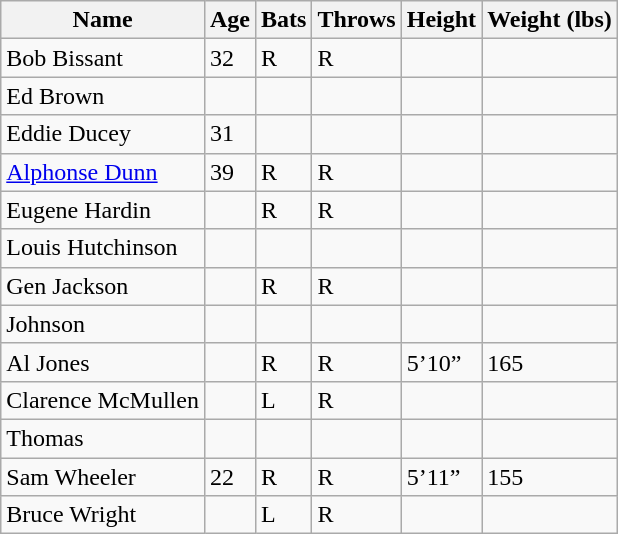<table class="wikitable">
<tr>
<th>Name</th>
<th>Age</th>
<th>Bats</th>
<th>Throws</th>
<th>Height</th>
<th>Weight (lbs)</th>
</tr>
<tr>
<td>Bob Bissant</td>
<td>32</td>
<td>R</td>
<td>R</td>
<td></td>
<td></td>
</tr>
<tr>
<td>Ed Brown</td>
<td></td>
<td></td>
<td></td>
<td></td>
<td></td>
</tr>
<tr>
<td>Eddie Ducey</td>
<td>31</td>
<td></td>
<td></td>
<td></td>
<td></td>
</tr>
<tr>
<td><a href='#'>Alphonse Dunn</a></td>
<td>39</td>
<td>R</td>
<td>R</td>
<td></td>
<td></td>
</tr>
<tr>
<td>Eugene Hardin</td>
<td></td>
<td>R</td>
<td>R</td>
<td></td>
<td></td>
</tr>
<tr>
<td>Louis Hutchinson</td>
<td></td>
<td></td>
<td></td>
<td></td>
<td></td>
</tr>
<tr>
<td>Gen Jackson</td>
<td></td>
<td>R</td>
<td>R</td>
<td></td>
<td></td>
</tr>
<tr>
<td>Johnson</td>
<td></td>
<td></td>
<td></td>
<td></td>
<td></td>
</tr>
<tr>
<td>Al Jones</td>
<td></td>
<td>R</td>
<td>R</td>
<td>5’10”</td>
<td>165</td>
</tr>
<tr>
<td>Clarence McMullen</td>
<td></td>
<td>L</td>
<td>R</td>
<td></td>
<td></td>
</tr>
<tr>
<td>Thomas</td>
<td></td>
<td></td>
<td></td>
<td></td>
<td></td>
</tr>
<tr>
<td>Sam Wheeler</td>
<td>22</td>
<td>R</td>
<td>R</td>
<td>5’11”</td>
<td>155</td>
</tr>
<tr>
<td>Bruce Wright</td>
<td></td>
<td>L</td>
<td>R</td>
<td></td>
<td></td>
</tr>
</table>
